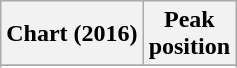<table class="wikitable sortable plainrowheaders">
<tr>
<th scope="col">Chart (2016)</th>
<th scope="col">Peak<br>position</th>
</tr>
<tr>
</tr>
<tr>
</tr>
</table>
